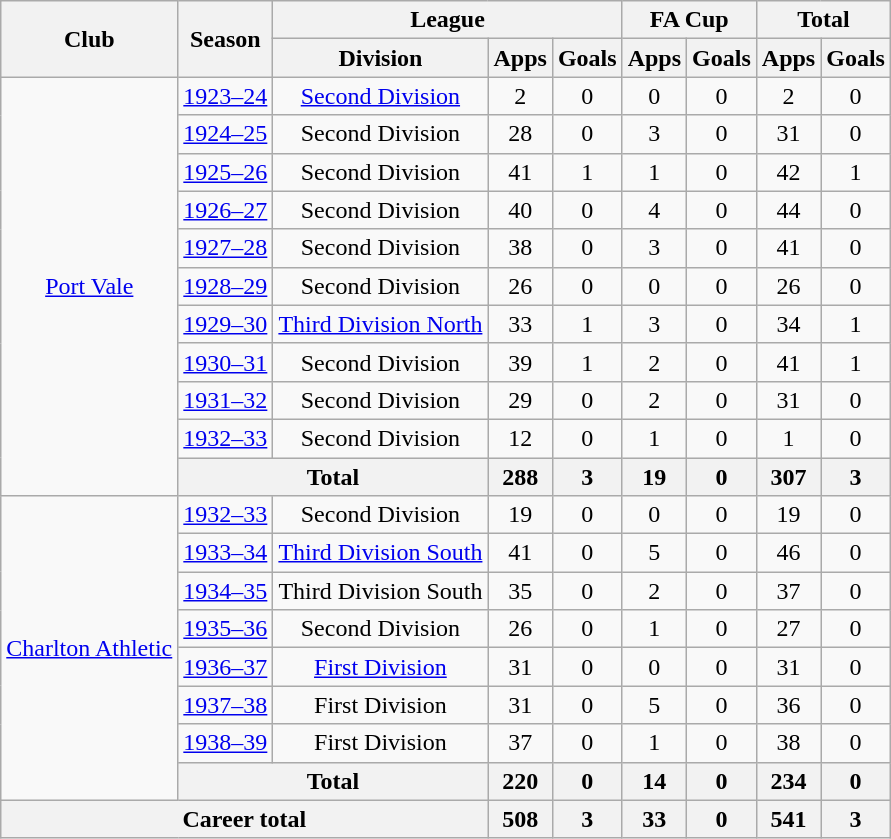<table class="wikitable" style="text-align: center;">
<tr>
<th rowspan="2">Club</th>
<th rowspan="2">Season</th>
<th colspan="3">League</th>
<th colspan="2">FA Cup</th>
<th colspan="2">Total</th>
</tr>
<tr>
<th>Division</th>
<th>Apps</th>
<th>Goals</th>
<th>Apps</th>
<th>Goals</th>
<th>Apps</th>
<th>Goals</th>
</tr>
<tr>
<td rowspan="11"><a href='#'>Port Vale</a></td>
<td><a href='#'>1923–24</a></td>
<td><a href='#'>Second Division</a></td>
<td>2</td>
<td>0</td>
<td>0</td>
<td>0</td>
<td>2</td>
<td>0</td>
</tr>
<tr>
<td><a href='#'>1924–25</a></td>
<td>Second Division</td>
<td>28</td>
<td>0</td>
<td>3</td>
<td>0</td>
<td>31</td>
<td>0</td>
</tr>
<tr>
<td><a href='#'>1925–26</a></td>
<td>Second Division</td>
<td>41</td>
<td>1</td>
<td>1</td>
<td>0</td>
<td>42</td>
<td>1</td>
</tr>
<tr>
<td><a href='#'>1926–27</a></td>
<td>Second Division</td>
<td>40</td>
<td>0</td>
<td>4</td>
<td>0</td>
<td>44</td>
<td>0</td>
</tr>
<tr>
<td><a href='#'>1927–28</a></td>
<td>Second Division</td>
<td>38</td>
<td>0</td>
<td>3</td>
<td>0</td>
<td>41</td>
<td>0</td>
</tr>
<tr>
<td><a href='#'>1928–29</a></td>
<td>Second Division</td>
<td>26</td>
<td>0</td>
<td>0</td>
<td>0</td>
<td>26</td>
<td>0</td>
</tr>
<tr>
<td><a href='#'>1929–30</a></td>
<td><a href='#'>Third Division North</a></td>
<td>33</td>
<td>1</td>
<td>3</td>
<td>0</td>
<td>34</td>
<td>1</td>
</tr>
<tr>
<td><a href='#'>1930–31</a></td>
<td>Second Division</td>
<td>39</td>
<td>1</td>
<td>2</td>
<td>0</td>
<td>41</td>
<td>1</td>
</tr>
<tr>
<td><a href='#'>1931–32</a></td>
<td>Second Division</td>
<td>29</td>
<td>0</td>
<td>2</td>
<td>0</td>
<td>31</td>
<td>0</td>
</tr>
<tr>
<td><a href='#'>1932–33</a></td>
<td>Second Division</td>
<td>12</td>
<td>0</td>
<td>1</td>
<td>0</td>
<td>1</td>
<td>0</td>
</tr>
<tr>
<th colspan="2">Total</th>
<th>288</th>
<th>3</th>
<th>19</th>
<th>0</th>
<th>307</th>
<th>3</th>
</tr>
<tr>
<td rowspan="8"><a href='#'>Charlton Athletic</a></td>
<td><a href='#'>1932–33</a></td>
<td>Second Division</td>
<td>19</td>
<td>0</td>
<td>0</td>
<td>0</td>
<td>19</td>
<td>0</td>
</tr>
<tr>
<td><a href='#'>1933–34</a></td>
<td><a href='#'>Third Division South</a></td>
<td>41</td>
<td>0</td>
<td>5</td>
<td>0</td>
<td>46</td>
<td>0</td>
</tr>
<tr>
<td><a href='#'>1934–35</a></td>
<td>Third Division South</td>
<td>35</td>
<td>0</td>
<td>2</td>
<td>0</td>
<td>37</td>
<td>0</td>
</tr>
<tr>
<td><a href='#'>1935–36</a></td>
<td>Second Division</td>
<td>26</td>
<td>0</td>
<td>1</td>
<td>0</td>
<td>27</td>
<td>0</td>
</tr>
<tr>
<td><a href='#'>1936–37</a></td>
<td><a href='#'>First Division</a></td>
<td>31</td>
<td>0</td>
<td>0</td>
<td>0</td>
<td>31</td>
<td>0</td>
</tr>
<tr>
<td><a href='#'>1937–38</a></td>
<td>First Division</td>
<td>31</td>
<td>0</td>
<td>5</td>
<td>0</td>
<td>36</td>
<td>0</td>
</tr>
<tr>
<td><a href='#'>1938–39</a></td>
<td>First Division</td>
<td>37</td>
<td>0</td>
<td>1</td>
<td>0</td>
<td>38</td>
<td>0</td>
</tr>
<tr>
<th colspan="2">Total</th>
<th>220</th>
<th>0</th>
<th>14</th>
<th>0</th>
<th>234</th>
<th>0</th>
</tr>
<tr>
<th colspan="3">Career total</th>
<th>508</th>
<th>3</th>
<th>33</th>
<th>0</th>
<th>541</th>
<th>3</th>
</tr>
</table>
